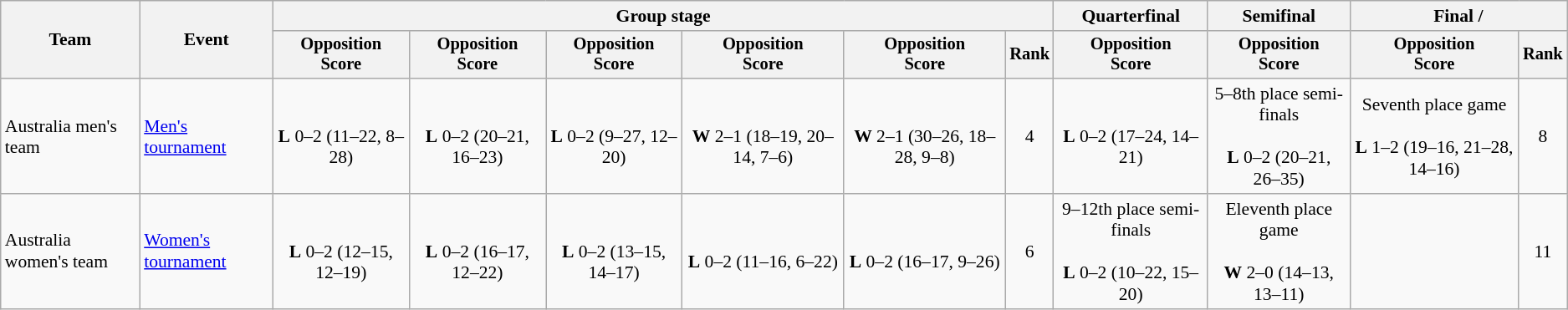<table class="wikitable" style="text-align:center; font-size:90%">
<tr>
<th rowspan=2>Team</th>
<th rowspan=2>Event</th>
<th colspan=6>Group stage</th>
<th>Quarterfinal</th>
<th>Semifinal</th>
<th colspan=2>Final / </th>
</tr>
<tr style="font-size:95%">
<th>Opposition<br>Score</th>
<th>Opposition<br>Score</th>
<th>Opposition<br>Score</th>
<th>Opposition<br>Score</th>
<th>Opposition<br>Score</th>
<th>Rank</th>
<th>Opposition<br>Score</th>
<th>Opposition<br>Score</th>
<th>Opposition<br>Score</th>
<th>Rank</th>
</tr>
<tr>
<td align="left">Australia men's team</td>
<td align="left"><a href='#'>Men's tournament</a></td>
<td><br><strong>L</strong> 0–2 (11–22, 8–28)</td>
<td><br><strong>L</strong> 0–2 (20–21, 16–23)</td>
<td><br><strong>L</strong> 0–2 (9–27, 12–20)</td>
<td><br><strong>W</strong> 2–1 (18–19, 20–14, 7–6)</td>
<td><br><strong>W</strong> 2–1 (30–26, 18–28, 9–8)</td>
<td>4</td>
<td><br><strong>L</strong> 0–2 (17–24, 14–21)</td>
<td>5–8th place semi-finals<br><br><strong>L</strong> 0–2 (20–21, 26–35)</td>
<td>Seventh place game<br><br><strong>L</strong> 1–2 (19–16, 21–28, 14–16)</td>
<td>8</td>
</tr>
<tr>
<td align="left">Australia women's team</td>
<td align="left"><a href='#'>Women's tournament</a></td>
<td><br><strong>L</strong> 0–2 (12–15, 12–19)</td>
<td><br><strong>L</strong> 0–2 (16–17, 12–22)</td>
<td><br><strong>L</strong> 0–2 (13–15, 14–17)</td>
<td><br><strong>L</strong> 0–2 (11–16, 6–22)</td>
<td><br><strong>L</strong> 0–2 (16–17, 9–26)</td>
<td>6</td>
<td>9–12th place semi-finals<br><br><strong>L</strong> 0–2 (10–22, 15–20)</td>
<td>Eleventh place game<br><br><strong>W</strong> 2–0 (14–13, 13–11)</td>
<td></td>
<td>11</td>
</tr>
</table>
